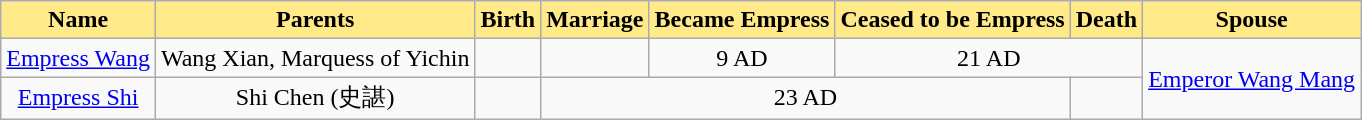<table class="wikitable" style="text-align: center;">
<tr>
<th style="background:#ffe989;">Name</th>
<th style="background:#ffe989;">Parents</th>
<th style="background:#ffe989;">Birth</th>
<th style="background:#ffe989;">Marriage</th>
<th style="background:#ffe989;">Became Empress</th>
<th style="background:#ffe989;">Ceased to be Empress</th>
<th style="background:#ffe989;">Death</th>
<th style="background:#ffe989;">Spouse</th>
</tr>
<tr>
<td><a href='#'>Empress Wang</a></td>
<td>Wang Xian, Marquess of Yichin</td>
<td></td>
<td></td>
<td>9 AD</td>
<td colspan=2>21 AD</td>
<td rowspan=2><a href='#'>Emperor Wang Mang</a></td>
</tr>
<tr>
<td><a href='#'>Empress Shi</a></td>
<td>Shi Chen (史諶)</td>
<td></td>
<td colspan=3>23 AD</td>
<td></td>
</tr>
</table>
